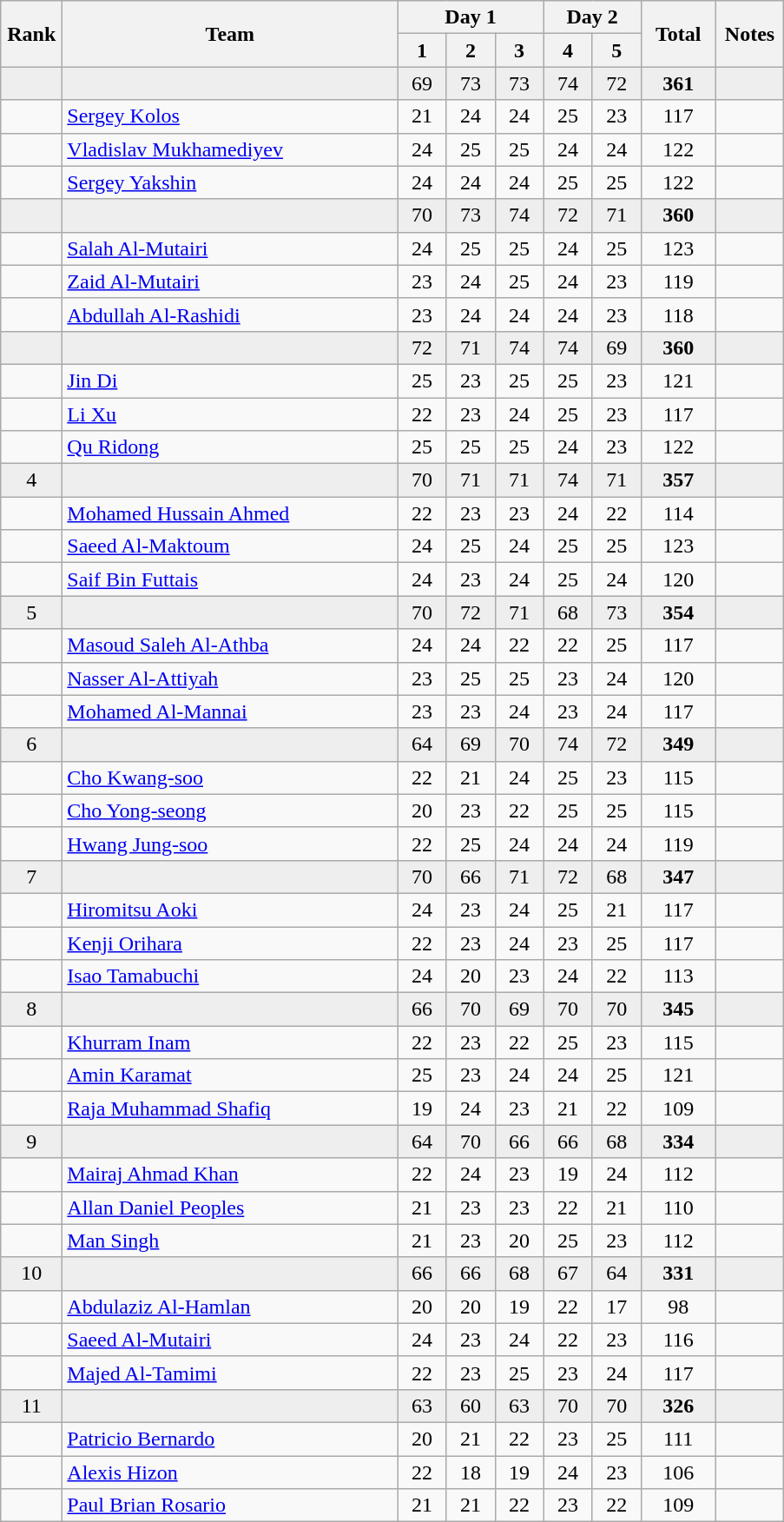<table class="wikitable" style="text-align:center">
<tr>
<th rowspan=2 width=40>Rank</th>
<th rowspan=2 width=250>Team</th>
<th colspan=3>Day 1</th>
<th colspan=2>Day 2</th>
<th rowspan=2 width=50>Total</th>
<th rowspan=2 width=45>Notes</th>
</tr>
<tr>
<th width=30>1</th>
<th width=30>2</th>
<th width=30>3</th>
<th width=30>4</th>
<th width=30>5</th>
</tr>
<tr bgcolor=eeeeee>
<td></td>
<td align=left></td>
<td>69</td>
<td>73</td>
<td>73</td>
<td>74</td>
<td>72</td>
<td><strong>361</strong></td>
<td></td>
</tr>
<tr>
<td></td>
<td align=left><a href='#'>Sergey Kolos</a></td>
<td>21</td>
<td>24</td>
<td>24</td>
<td>25</td>
<td>23</td>
<td>117</td>
<td></td>
</tr>
<tr>
<td></td>
<td align=left><a href='#'>Vladislav Mukhamediyev</a></td>
<td>24</td>
<td>25</td>
<td>25</td>
<td>24</td>
<td>24</td>
<td>122</td>
<td></td>
</tr>
<tr>
<td></td>
<td align=left><a href='#'>Sergey Yakshin</a></td>
<td>24</td>
<td>24</td>
<td>24</td>
<td>25</td>
<td>25</td>
<td>122</td>
<td></td>
</tr>
<tr bgcolor=eeeeee>
<td></td>
<td align=left></td>
<td>70</td>
<td>73</td>
<td>74</td>
<td>72</td>
<td>71</td>
<td><strong>360</strong></td>
<td></td>
</tr>
<tr>
<td></td>
<td align=left><a href='#'>Salah Al-Mutairi</a></td>
<td>24</td>
<td>25</td>
<td>25</td>
<td>24</td>
<td>25</td>
<td>123</td>
<td></td>
</tr>
<tr>
<td></td>
<td align=left><a href='#'>Zaid Al-Mutairi</a></td>
<td>23</td>
<td>24</td>
<td>25</td>
<td>24</td>
<td>23</td>
<td>119</td>
<td></td>
</tr>
<tr>
<td></td>
<td align=left><a href='#'>Abdullah Al-Rashidi</a></td>
<td>23</td>
<td>24</td>
<td>24</td>
<td>24</td>
<td>23</td>
<td>118</td>
<td></td>
</tr>
<tr bgcolor=eeeeee>
<td></td>
<td align=left></td>
<td>72</td>
<td>71</td>
<td>74</td>
<td>74</td>
<td>69</td>
<td><strong>360</strong></td>
<td></td>
</tr>
<tr>
<td></td>
<td align=left><a href='#'>Jin Di</a></td>
<td>25</td>
<td>23</td>
<td>25</td>
<td>25</td>
<td>23</td>
<td>121</td>
<td></td>
</tr>
<tr>
<td></td>
<td align=left><a href='#'>Li Xu</a></td>
<td>22</td>
<td>23</td>
<td>24</td>
<td>25</td>
<td>23</td>
<td>117</td>
<td></td>
</tr>
<tr>
<td></td>
<td align=left><a href='#'>Qu Ridong</a></td>
<td>25</td>
<td>25</td>
<td>25</td>
<td>24</td>
<td>23</td>
<td>122</td>
<td></td>
</tr>
<tr bgcolor=eeeeee>
<td>4</td>
<td align=left></td>
<td>70</td>
<td>71</td>
<td>71</td>
<td>74</td>
<td>71</td>
<td><strong>357</strong></td>
<td></td>
</tr>
<tr>
<td></td>
<td align=left><a href='#'>Mohamed Hussain Ahmed</a></td>
<td>22</td>
<td>23</td>
<td>23</td>
<td>24</td>
<td>22</td>
<td>114</td>
<td></td>
</tr>
<tr>
<td></td>
<td align=left><a href='#'>Saeed Al-Maktoum</a></td>
<td>24</td>
<td>25</td>
<td>24</td>
<td>25</td>
<td>25</td>
<td>123</td>
<td></td>
</tr>
<tr>
<td></td>
<td align=left><a href='#'>Saif Bin Futtais</a></td>
<td>24</td>
<td>23</td>
<td>24</td>
<td>25</td>
<td>24</td>
<td>120</td>
<td></td>
</tr>
<tr bgcolor=eeeeee>
<td>5</td>
<td align=left></td>
<td>70</td>
<td>72</td>
<td>71</td>
<td>68</td>
<td>73</td>
<td><strong>354</strong></td>
<td></td>
</tr>
<tr>
<td></td>
<td align=left><a href='#'>Masoud Saleh Al-Athba</a></td>
<td>24</td>
<td>24</td>
<td>22</td>
<td>22</td>
<td>25</td>
<td>117</td>
<td></td>
</tr>
<tr>
<td></td>
<td align=left><a href='#'>Nasser Al-Attiyah</a></td>
<td>23</td>
<td>25</td>
<td>25</td>
<td>23</td>
<td>24</td>
<td>120</td>
<td></td>
</tr>
<tr>
<td></td>
<td align=left><a href='#'>Mohamed Al-Mannai</a></td>
<td>23</td>
<td>23</td>
<td>24</td>
<td>23</td>
<td>24</td>
<td>117</td>
<td></td>
</tr>
<tr bgcolor=eeeeee>
<td>6</td>
<td align=left></td>
<td>64</td>
<td>69</td>
<td>70</td>
<td>74</td>
<td>72</td>
<td><strong>349</strong></td>
<td></td>
</tr>
<tr>
<td></td>
<td align=left><a href='#'>Cho Kwang-soo</a></td>
<td>22</td>
<td>21</td>
<td>24</td>
<td>25</td>
<td>23</td>
<td>115</td>
<td></td>
</tr>
<tr>
<td></td>
<td align=left><a href='#'>Cho Yong-seong</a></td>
<td>20</td>
<td>23</td>
<td>22</td>
<td>25</td>
<td>25</td>
<td>115</td>
<td></td>
</tr>
<tr>
<td></td>
<td align=left><a href='#'>Hwang Jung-soo</a></td>
<td>22</td>
<td>25</td>
<td>24</td>
<td>24</td>
<td>24</td>
<td>119</td>
<td></td>
</tr>
<tr bgcolor=eeeeee>
<td>7</td>
<td align=left></td>
<td>70</td>
<td>66</td>
<td>71</td>
<td>72</td>
<td>68</td>
<td><strong>347</strong></td>
<td></td>
</tr>
<tr>
<td></td>
<td align=left><a href='#'>Hiromitsu Aoki</a></td>
<td>24</td>
<td>23</td>
<td>24</td>
<td>25</td>
<td>21</td>
<td>117</td>
<td></td>
</tr>
<tr>
<td></td>
<td align=left><a href='#'>Kenji Orihara</a></td>
<td>22</td>
<td>23</td>
<td>24</td>
<td>23</td>
<td>25</td>
<td>117</td>
<td></td>
</tr>
<tr>
<td></td>
<td align=left><a href='#'>Isao Tamabuchi</a></td>
<td>24</td>
<td>20</td>
<td>23</td>
<td>24</td>
<td>22</td>
<td>113</td>
<td></td>
</tr>
<tr bgcolor=eeeeee>
<td>8</td>
<td align=left></td>
<td>66</td>
<td>70</td>
<td>69</td>
<td>70</td>
<td>70</td>
<td><strong>345</strong></td>
<td></td>
</tr>
<tr>
<td></td>
<td align=left><a href='#'>Khurram Inam</a></td>
<td>22</td>
<td>23</td>
<td>22</td>
<td>25</td>
<td>23</td>
<td>115</td>
<td></td>
</tr>
<tr>
<td></td>
<td align=left><a href='#'>Amin Karamat</a></td>
<td>25</td>
<td>23</td>
<td>24</td>
<td>24</td>
<td>25</td>
<td>121</td>
<td></td>
</tr>
<tr>
<td></td>
<td align=left><a href='#'>Raja Muhammad Shafiq</a></td>
<td>19</td>
<td>24</td>
<td>23</td>
<td>21</td>
<td>22</td>
<td>109</td>
<td></td>
</tr>
<tr bgcolor=eeeeee>
<td>9</td>
<td align=left></td>
<td>64</td>
<td>70</td>
<td>66</td>
<td>66</td>
<td>68</td>
<td><strong>334</strong></td>
<td></td>
</tr>
<tr>
<td></td>
<td align=left><a href='#'>Mairaj Ahmad Khan</a></td>
<td>22</td>
<td>24</td>
<td>23</td>
<td>19</td>
<td>24</td>
<td>112</td>
<td></td>
</tr>
<tr>
<td></td>
<td align=left><a href='#'>Allan Daniel Peoples</a></td>
<td>21</td>
<td>23</td>
<td>23</td>
<td>22</td>
<td>21</td>
<td>110</td>
<td></td>
</tr>
<tr>
<td></td>
<td align=left><a href='#'>Man Singh</a></td>
<td>21</td>
<td>23</td>
<td>20</td>
<td>25</td>
<td>23</td>
<td>112</td>
<td></td>
</tr>
<tr bgcolor=eeeeee>
<td>10</td>
<td align=left></td>
<td>66</td>
<td>66</td>
<td>68</td>
<td>67</td>
<td>64</td>
<td><strong>331</strong></td>
<td></td>
</tr>
<tr>
<td></td>
<td align=left><a href='#'>Abdulaziz Al-Hamlan</a></td>
<td>20</td>
<td>20</td>
<td>19</td>
<td>22</td>
<td>17</td>
<td>98</td>
<td></td>
</tr>
<tr>
<td></td>
<td align=left><a href='#'>Saeed Al-Mutairi</a></td>
<td>24</td>
<td>23</td>
<td>24</td>
<td>22</td>
<td>23</td>
<td>116</td>
<td></td>
</tr>
<tr>
<td></td>
<td align=left><a href='#'>Majed Al-Tamimi</a></td>
<td>22</td>
<td>23</td>
<td>25</td>
<td>23</td>
<td>24</td>
<td>117</td>
<td></td>
</tr>
<tr bgcolor=eeeeee>
<td>11</td>
<td align=left></td>
<td>63</td>
<td>60</td>
<td>63</td>
<td>70</td>
<td>70</td>
<td><strong>326</strong></td>
<td></td>
</tr>
<tr>
<td></td>
<td align=left><a href='#'>Patricio Bernardo</a></td>
<td>20</td>
<td>21</td>
<td>22</td>
<td>23</td>
<td>25</td>
<td>111</td>
<td></td>
</tr>
<tr>
<td></td>
<td align=left><a href='#'>Alexis Hizon</a></td>
<td>22</td>
<td>18</td>
<td>19</td>
<td>24</td>
<td>23</td>
<td>106</td>
<td></td>
</tr>
<tr>
<td></td>
<td align=left><a href='#'>Paul Brian Rosario</a></td>
<td>21</td>
<td>21</td>
<td>22</td>
<td>23</td>
<td>22</td>
<td>109</td>
<td></td>
</tr>
</table>
